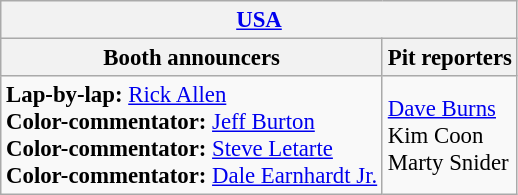<table class="wikitable" style="font-size: 95%">
<tr>
<th colspan="2"><a href='#'>USA</a></th>
</tr>
<tr>
<th>Booth announcers</th>
<th>Pit reporters</th>
</tr>
<tr>
<td><strong>Lap-by-lap:</strong> <a href='#'>Rick Allen</a><br><strong>Color-commentator:</strong> <a href='#'>Jeff Burton</a><br><strong>Color-commentator:</strong> <a href='#'>Steve Letarte</a><br><strong>Color-commentator:</strong> <a href='#'>Dale Earnhardt Jr.</a></td>
<td><a href='#'>Dave Burns</a><br>Kim Coon<br>Marty Snider</td>
</tr>
</table>
